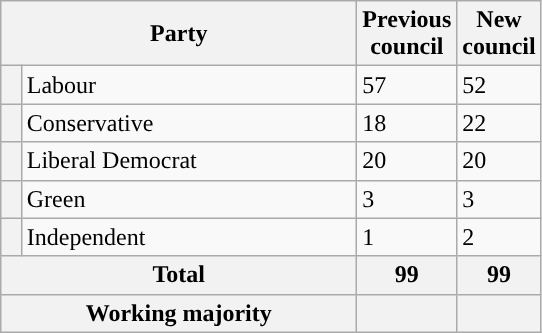<table class="wikitable">
<tr>
<th valign=centre colspan="2" style="width: 230px">Party</th>
<th valign=top style="width: 30px">Previous council</th>
<th valign=top style="width: 30px">New council</th>
</tr>
<tr>
<th style="background-color: "></th>
<td>Labour</td>
<td>57</td>
<td>52</td>
</tr>
<tr>
<th style="background-color: "></th>
<td>Conservative</td>
<td>18</td>
<td>22</td>
</tr>
<tr>
<th style="background-color: "></th>
<td>Liberal Democrat</td>
<td>20</td>
<td>20</td>
</tr>
<tr>
<th style="background-color: "></th>
<td>Green</td>
<td>3</td>
<td>3</td>
</tr>
<tr>
<th style="background-color: "></th>
<td>Independent</td>
<td>1</td>
<td>2</td>
</tr>
<tr>
<th colspan=2>Total</th>
<th style="text-align: center">99</th>
<th colspan=3>99</th>
</tr>
<tr>
<th colspan=2>Working majority</th>
<th></th>
<th></th>
</tr>
</table>
